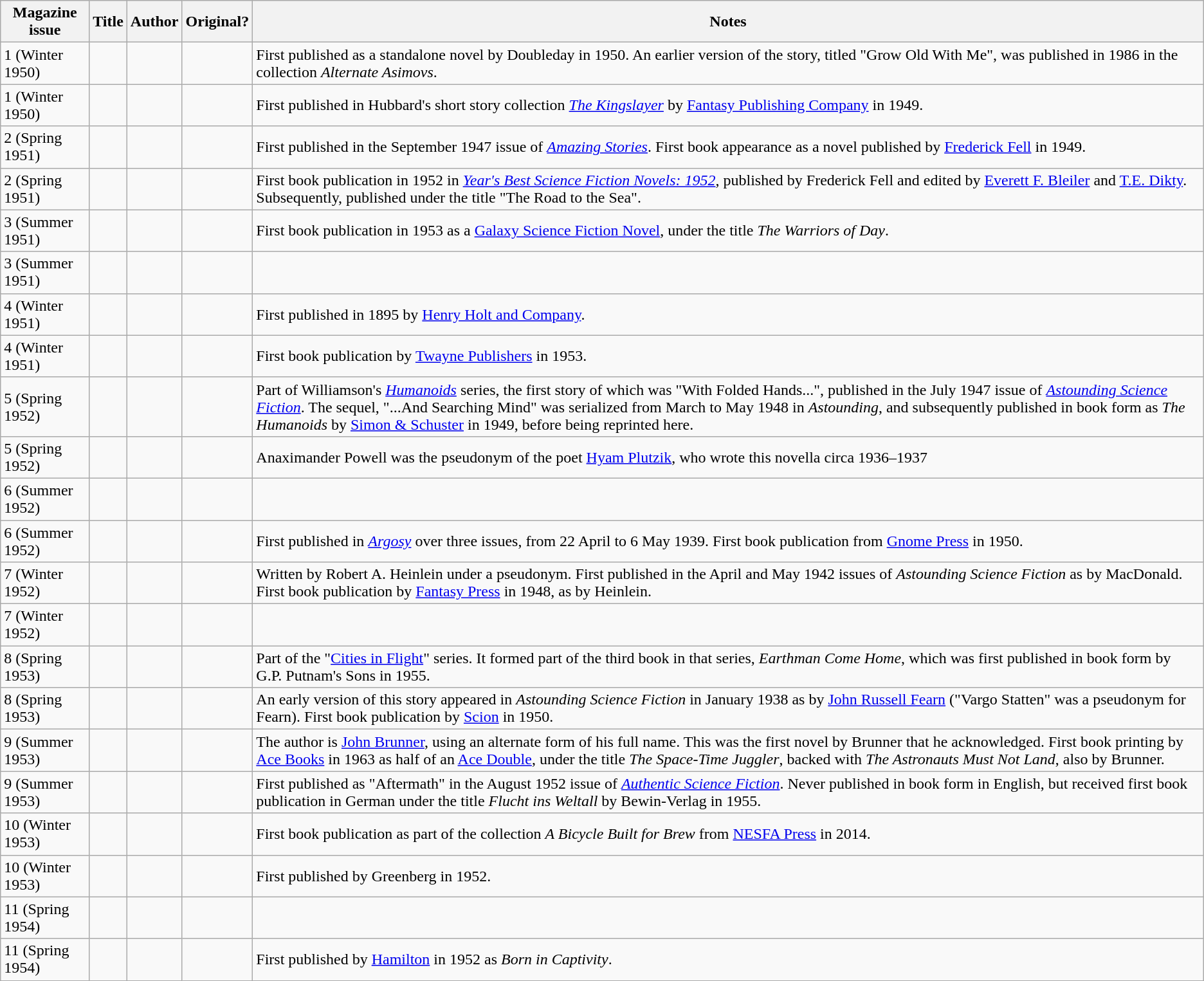<table class="wikitable sortable">
<tr>
<th>Magazine issue</th>
<th>Title</th>
<th>Author</th>
<th>Original?</th>
<th class="unsortable">Notes</th>
</tr>
<tr>
<td>1 (Winter 1950)</td>
<td></td>
<td></td>
<td></td>
<td>First published as a standalone novel by Doubleday in 1950.  An earlier version of the story, titled "Grow Old With Me", was published in 1986 in the collection <em>Alternate Asimovs</em>.</td>
</tr>
<tr>
<td>1 (Winter 1950)</td>
<td></td>
<td></td>
<td></td>
<td>First published in Hubbard's short story collection <em><a href='#'>The Kingslayer</a></em> by <a href='#'>Fantasy Publishing Company</a> in 1949.</td>
</tr>
<tr>
<td>2 (Spring 1951)</td>
<td></td>
<td></td>
<td></td>
<td>First published in the September 1947 issue of <em><a href='#'>Amazing Stories</a></em>.  First book appearance as a novel published by <a href='#'>Frederick Fell</a> in 1949.</td>
</tr>
<tr>
<td>2 (Spring 1951)</td>
<td></td>
<td></td>
<td></td>
<td>First book publication in 1952 in <em><a href='#'>Year's Best Science Fiction Novels: 1952</a></em>, published by Frederick Fell and edited by <a href='#'>Everett F. Bleiler</a> and <a href='#'>T.E. Dikty</a>.  Subsequently, published under the title "The Road to the Sea".</td>
</tr>
<tr>
<td>3 (Summer 1951)</td>
<td></td>
<td></td>
<td></td>
<td>First book publication in 1953 as a <a href='#'>Galaxy Science Fiction Novel</a>, under the title <em>The Warriors of Day</em>.</td>
</tr>
<tr>
<td>3 (Summer 1951)</td>
<td></td>
<td></td>
<td></td>
<td></td>
</tr>
<tr>
<td>4 (Winter 1951)</td>
<td></td>
<td></td>
<td></td>
<td>First published in 1895 by <a href='#'>Henry Holt and Company</a>.</td>
</tr>
<tr>
<td>4 (Winter 1951)</td>
<td></td>
<td></td>
<td></td>
<td>First book publication by <a href='#'>Twayne Publishers</a> in 1953.</td>
</tr>
<tr>
<td>5 (Spring 1952)</td>
<td></td>
<td></td>
<td></td>
<td>Part of Williamson's <em><a href='#'>Humanoids</a></em> series, the first story of which was "With Folded Hands...", published in the July 1947 issue of <em><a href='#'>Astounding Science Fiction</a></em>.  The sequel, "...And Searching Mind" was serialized from March to May 1948 in <em>Astounding</em>, and subsequently published in book form as <em>The Humanoids</em> by <a href='#'>Simon & Schuster</a> in 1949, before being reprinted here.</td>
</tr>
<tr>
<td>5 (Spring 1952)</td>
<td></td>
<td></td>
<td></td>
<td>Anaximander Powell was the pseudonym of the poet <a href='#'>Hyam Plutzik</a>, who wrote this novella circa 1936–1937 </td>
</tr>
<tr>
<td>6 (Summer 1952)</td>
<td></td>
<td></td>
<td></td>
<td></td>
</tr>
<tr>
<td>6 (Summer 1952)</td>
<td></td>
<td></td>
<td></td>
<td>First published in <em><a href='#'>Argosy</a></em> over three issues, from 22 April to 6 May 1939.  First book publication from <a href='#'>Gnome Press</a> in 1950.</td>
</tr>
<tr>
<td>7 (Winter 1952)</td>
<td></td>
<td></td>
<td></td>
<td>Written by Robert A. Heinlein under a pseudonym.  First published in the April and May 1942 issues of <em>Astounding Science Fiction</em> as by MacDonald.  First book publication by <a href='#'>Fantasy Press</a> in 1948, as by Heinlein.</td>
</tr>
<tr>
<td>7 (Winter 1952)</td>
<td></td>
<td></td>
<td></td>
<td></td>
</tr>
<tr>
<td>8 (Spring 1953)</td>
<td></td>
<td></td>
<td></td>
<td>Part of the "<a href='#'>Cities in Flight</a>" series. It formed part of the third book in that series, <em>Earthman Come Home</em>, which was first published in book form by G.P. Putnam's Sons in 1955.</td>
</tr>
<tr>
<td>8 (Spring 1953)</td>
<td></td>
<td></td>
<td></td>
<td>An early version of this story appeared in <em>Astounding Science Fiction</em> in January 1938 as by <a href='#'>John Russell Fearn</a> ("Vargo Statten" was a pseudonym for Fearn).  First book publication by <a href='#'>Scion</a> in 1950.</td>
</tr>
<tr>
<td>9 (Summer 1953)</td>
<td></td>
<td></td>
<td></td>
<td>The author is <a href='#'>John Brunner</a>, using an alternate form of his full name.  This was the first novel by Brunner that he acknowledged.  First book printing by <a href='#'>Ace Books</a> in 1963 as half of an <a href='#'>Ace Double</a>, under the title <em>The Space-Time Juggler</em>, backed with <em>The Astronauts Must Not Land</em>, also by Brunner.</td>
</tr>
<tr>
<td>9 (Summer 1953)</td>
<td></td>
<td></td>
<td></td>
<td>First published as "Aftermath" in the August 1952 issue of <em><a href='#'>Authentic Science Fiction</a></em>.  Never published in book form in English, but received first book publication in German under the title <em>Flucht ins Weltall</em> by Bewin-Verlag in 1955.</td>
</tr>
<tr>
<td>10 (Winter 1953)</td>
<td></td>
<td></td>
<td></td>
<td>First book publication as part of the collection <em>A Bicycle Built for Brew</em> from <a href='#'>NESFA Press</a> in 2014.</td>
</tr>
<tr>
<td>10 (Winter 1953)</td>
<td></td>
<td></td>
<td></td>
<td>First published by Greenberg in 1952.</td>
</tr>
<tr>
<td>11 (Spring 1954)</td>
<td></td>
<td></td>
<td></td>
<td></td>
</tr>
<tr>
<td>11 (Spring 1954)</td>
<td></td>
<td></td>
<td></td>
<td>First published by <a href='#'>Hamilton</a> in 1952 as <em>Born in Captivity</em>.</td>
</tr>
</table>
